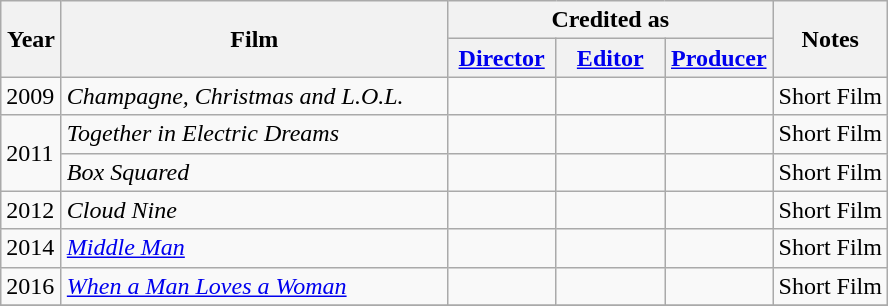<table class="wikitable sortable" style="margin-right: 0;">
<tr>
<th rowspan="2" style="width:33px;">Year</th>
<th rowspan="2" style="width:250px;">Film</th>
<th colspan="3">Credited as</th>
<th rowspan="2">Notes</th>
</tr>
<tr>
<th style="width:65px;"><a href='#'>Director</a></th>
<th style="width:65px;"><a href='#'>Editor</a></th>
<th style="width:65px;"><a href='#'>Producer</a></th>
</tr>
<tr>
<td>2009</td>
<td style="text-align:left"><em>Champagne, Christmas and L.O.L.</em></td>
<td></td>
<td></td>
<td></td>
<td>Short Film</td>
</tr>
<tr>
<td rowspan="2">2011</td>
<td style="text-align:left"><em>Together in Electric Dreams</em></td>
<td></td>
<td></td>
<td></td>
<td>Short Film</td>
</tr>
<tr>
<td style="text-align:left"><em>Box Squared</em></td>
<td></td>
<td></td>
<td></td>
<td>Short Film</td>
</tr>
<tr>
<td>2012</td>
<td style="text-align:left"><em>Cloud Nine</em></td>
<td></td>
<td></td>
<td></td>
<td>Short Film</td>
</tr>
<tr>
<td>2014</td>
<td style="text-align:left"><em><a href='#'>Middle Man</a></em></td>
<td></td>
<td></td>
<td></td>
<td>Short Film</td>
</tr>
<tr>
<td>2016</td>
<td style="text-align:left"><em><a href='#'>When a Man Loves a Woman</a></em></td>
<td></td>
<td></td>
<td></td>
<td>Short Film</td>
</tr>
<tr>
</tr>
</table>
